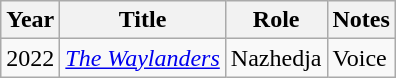<table class="wikitable sortable">
<tr>
<th>Year</th>
<th>Title</th>
<th>Role</th>
<th class="unsortable">Notes</th>
</tr>
<tr>
<td>2022</td>
<td><em><a href='#'>The Waylanders</a></em></td>
<td>Nazhedja</td>
<td>Voice</td>
</tr>
</table>
